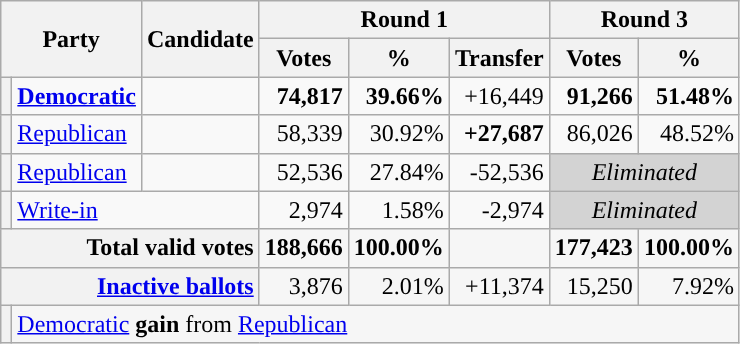<table class="wikitable sortable" style="text-align:right">
<tr>
<th colspan="2" rowspan="2">Party</th>
<th rowspan="2">Candidate</th>
<th colspan="3">Round 1</th>
<th colspan="2">Round 3</th>
</tr>
<tr>
<th>Votes</th>
<th>%</th>
<th>Transfer</th>
<th>Votes</th>
<th>%</th>
</tr>
<tr>
<th style="background-color:"></th>
<td style="text-align:left"><strong><a href='#'>Democratic</a></strong></td>
<td scope="row" style="text-align:left"><strong></strong></td>
<td><strong>74,817</strong></td>
<td><strong>39.66%</strong></td>
<td>+16,449</td>
<td><strong>91,266</strong></td>
<td><strong>51.48%</strong></td>
</tr>
<tr>
<th style="background-color:"></th>
<td style="text-align:left"><a href='#'>Republican</a></td>
<td scope="row" style="text-align:left"></td>
<td>58,339</td>
<td>30.92%</td>
<td><strong>+27,687</strong></td>
<td>86,026</td>
<td>48.52%</td>
</tr>
<tr>
<th style="background-color:"></th>
<td style="text-align:left"><a href='#'>Republican</a></td>
<td scope="row" style="text-align:left"></td>
<td>52,536</td>
<td>27.84%</td>
<td>-52,536</td>
<td colspan="2" style="background:lightgrey; text-align:center;"><em>Eliminated</em></td>
</tr>
<tr>
<th style="background-color:"></th>
<td colspan="2" style="text-align:left"><a href='#'>Write-in</a></td>
<td>2,974</td>
<td>1.58%</td>
<td>-2,974</td>
<td colspan="2" style="background:lightgrey; text-align:center;"><em>Eliminated</em></td>
</tr>
<tr class="sortbottom" style="background:#f6f6f6;">
<th colspan="3" scope="row" style="text-align:right;">Total valid votes</th>
<td><strong>188,666</strong></td>
<td><strong>100.00%</strong></td>
<td></td>
<td><strong>177,423</strong></td>
<td><strong>100.00%</strong></td>
</tr>
<tr class="sortbottom" style="background:#f6f6f6;">
<th colspan="3" scope="row" style="text-align:right;"><a href='#'>Inactive ballots</a></th>
<td>3,876</td>
<td>2.01%</td>
<td>+11,374</td>
<td>15,250</td>
<td>7.92%</td>
</tr>
<tr class="sortbottom" style="background:#f6f6f6;">
<th style="background-color:"></th>
<td colspan="8" style="text-align:left"><a href='#'>Democratic</a> <strong>gain</strong> from <a href='#'>Republican</a></td>
</tr>
</table>
